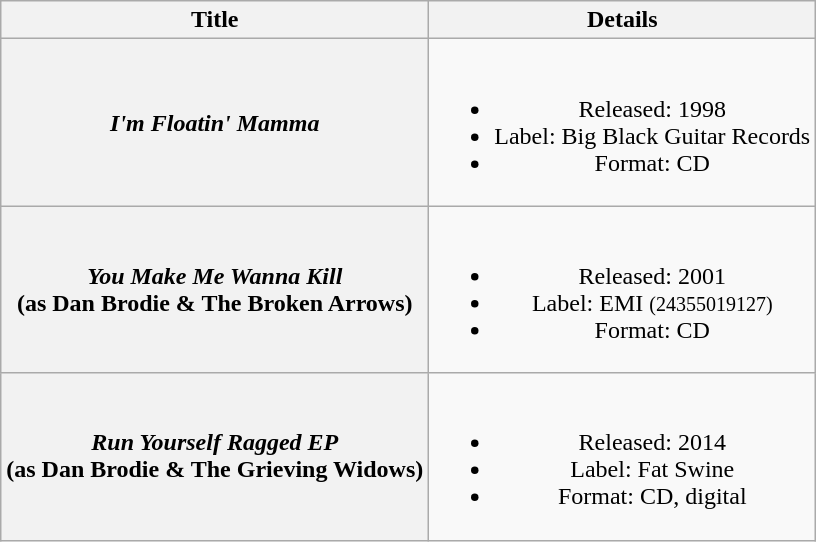<table class="wikitable plainrowheaders" style="text-align:center;" border="1">
<tr>
<th>Title</th>
<th>Details</th>
</tr>
<tr>
<th scope="row"><em>I'm Floatin' Mamma</em></th>
<td><br><ul><li>Released: 1998</li><li>Label: Big Black Guitar Records</li><li>Format: CD</li></ul></td>
</tr>
<tr>
<th scope="row"><em>You Make Me Wanna Kill</em> <br> (as Dan Brodie & The Broken Arrows)</th>
<td><br><ul><li>Released: 2001</li><li>Label: EMI <small>(24355019127)</small></li><li>Format: CD</li></ul></td>
</tr>
<tr>
<th scope="row"><em>Run Yourself Ragged EP</em> <br> (as Dan Brodie & The Grieving Widows)</th>
<td><br><ul><li>Released: 2014</li><li>Label: Fat Swine</li><li>Format: CD, digital</li></ul></td>
</tr>
</table>
